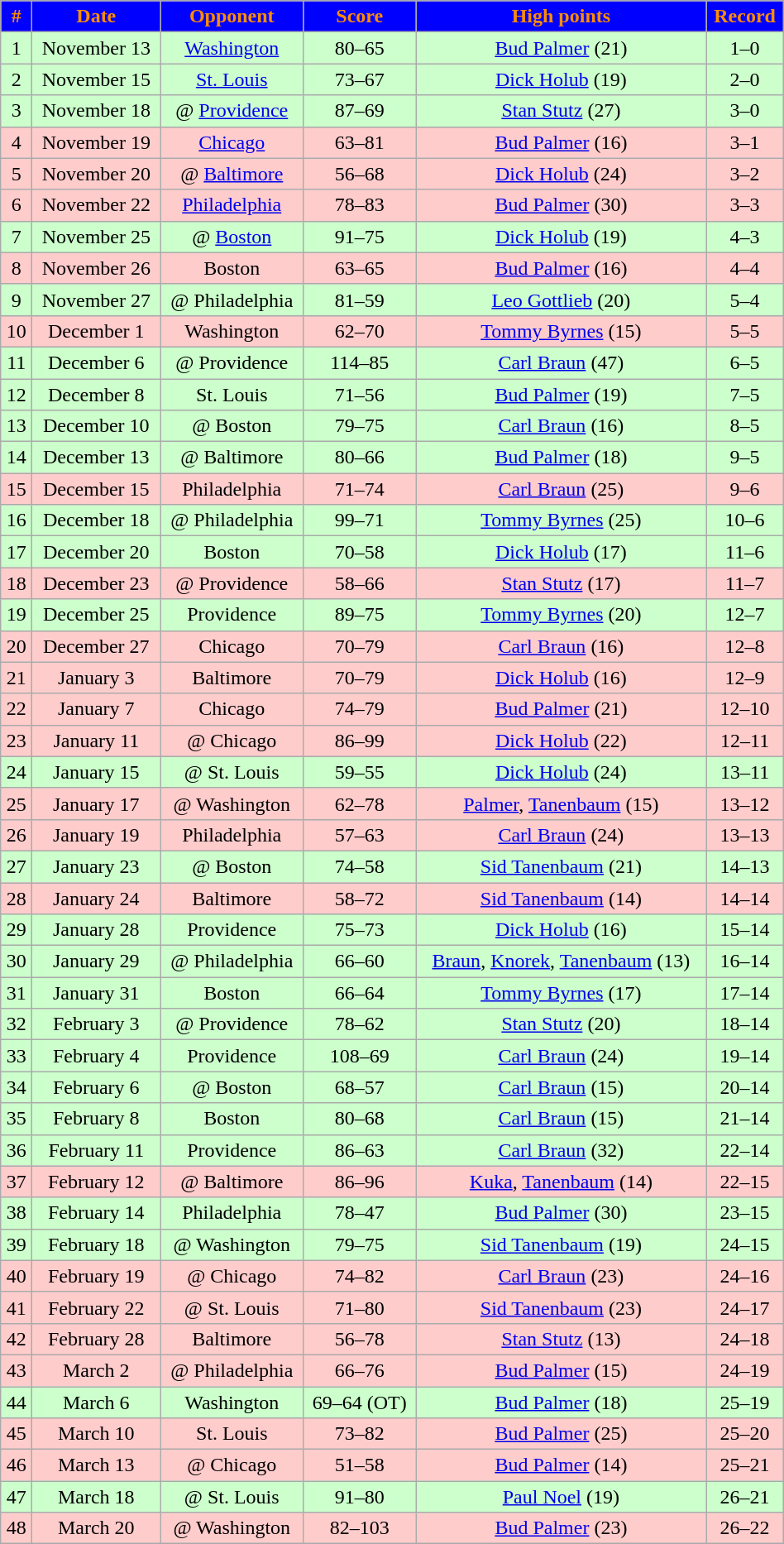<table class="wikitable" width="50%">
<tr align="center"  style="background:#0000FF;color:#FF8C00;">
<td><strong>#</strong></td>
<td><strong>Date</strong></td>
<td><strong>Opponent</strong></td>
<td><strong>Score</strong></td>
<td><strong>High points</strong></td>
<td><strong>Record</strong></td>
</tr>
<tr align="center" bgcolor="ccffcc">
<td>1</td>
<td>November 13</td>
<td><a href='#'>Washington</a></td>
<td>80–65</td>
<td><a href='#'>Bud Palmer</a> (21)</td>
<td>1–0</td>
</tr>
<tr align="center" bgcolor="ccffcc">
<td>2</td>
<td>November 15</td>
<td><a href='#'>St. Louis</a></td>
<td>73–67</td>
<td><a href='#'>Dick Holub</a> (19)</td>
<td>2–0</td>
</tr>
<tr align="center" bgcolor="ccffcc">
<td>3</td>
<td>November 18</td>
<td>@ <a href='#'>Providence</a></td>
<td>87–69</td>
<td><a href='#'>Stan Stutz</a> (27)</td>
<td>3–0</td>
</tr>
<tr align="center" bgcolor="ffcccc">
<td>4</td>
<td>November 19</td>
<td><a href='#'>Chicago</a></td>
<td>63–81</td>
<td><a href='#'>Bud Palmer</a> (16)</td>
<td>3–1</td>
</tr>
<tr align="center" bgcolor="ffcccc">
<td>5</td>
<td>November 20</td>
<td>@ <a href='#'>Baltimore</a></td>
<td>56–68</td>
<td><a href='#'>Dick Holub</a> (24)</td>
<td>3–2</td>
</tr>
<tr align="center" bgcolor="ffcccc">
<td>6</td>
<td>November 22</td>
<td><a href='#'>Philadelphia</a></td>
<td>78–83</td>
<td><a href='#'>Bud Palmer</a> (30)</td>
<td>3–3</td>
</tr>
<tr align="center" bgcolor="ccffcc">
<td>7</td>
<td>November 25</td>
<td>@ <a href='#'>Boston</a></td>
<td>91–75</td>
<td><a href='#'>Dick Holub</a> (19)</td>
<td>4–3</td>
</tr>
<tr align="center" bgcolor="ffcccc">
<td>8</td>
<td>November 26</td>
<td>Boston</td>
<td>63–65</td>
<td><a href='#'>Bud Palmer</a> (16)</td>
<td>4–4</td>
</tr>
<tr align="center" bgcolor="ccffcc">
<td>9</td>
<td>November 27</td>
<td>@ Philadelphia</td>
<td>81–59</td>
<td><a href='#'>Leo Gottlieb</a> (20)</td>
<td>5–4</td>
</tr>
<tr align="center" bgcolor="ffcccc">
<td>10</td>
<td>December 1</td>
<td>Washington</td>
<td>62–70</td>
<td><a href='#'>Tommy Byrnes</a> (15)</td>
<td>5–5</td>
</tr>
<tr align="center" bgcolor="ccffcc">
<td>11</td>
<td>December 6</td>
<td>@ Providence</td>
<td>114–85</td>
<td><a href='#'>Carl Braun</a> (47)</td>
<td>6–5</td>
</tr>
<tr align="center" bgcolor="ccffcc">
<td>12</td>
<td>December 8</td>
<td>St. Louis</td>
<td>71–56</td>
<td><a href='#'>Bud Palmer</a> (19)</td>
<td>7–5</td>
</tr>
<tr align="center" bgcolor="ccffcc">
<td>13</td>
<td>December 10</td>
<td>@ Boston</td>
<td>79–75</td>
<td><a href='#'>Carl Braun</a> (16)</td>
<td>8–5</td>
</tr>
<tr align="center" bgcolor="ccffcc">
<td>14</td>
<td>December 13</td>
<td>@ Baltimore</td>
<td>80–66</td>
<td><a href='#'>Bud Palmer</a> (18)</td>
<td>9–5</td>
</tr>
<tr align="center" bgcolor="ffcccc">
<td>15</td>
<td>December 15</td>
<td>Philadelphia</td>
<td>71–74</td>
<td><a href='#'>Carl Braun</a> (25)</td>
<td>9–6</td>
</tr>
<tr align="center" bgcolor="ccffcc">
<td>16</td>
<td>December 18</td>
<td>@ Philadelphia</td>
<td>99–71</td>
<td><a href='#'>Tommy Byrnes</a> (25)</td>
<td>10–6</td>
</tr>
<tr align="center" bgcolor="ccffcc">
<td>17</td>
<td>December 20</td>
<td>Boston</td>
<td>70–58</td>
<td><a href='#'>Dick Holub</a> (17)</td>
<td>11–6</td>
</tr>
<tr align="center" bgcolor="ffcccc">
<td>18</td>
<td>December 23</td>
<td>@ Providence</td>
<td>58–66</td>
<td><a href='#'>Stan Stutz</a> (17)</td>
<td>11–7</td>
</tr>
<tr align="center" bgcolor="ccffcc">
<td>19</td>
<td>December 25</td>
<td>Providence</td>
<td>89–75</td>
<td><a href='#'>Tommy Byrnes</a> (20)</td>
<td>12–7</td>
</tr>
<tr align="center" bgcolor="ffcccc">
<td>20</td>
<td>December 27</td>
<td>Chicago</td>
<td>70–79</td>
<td><a href='#'>Carl Braun</a> (16)</td>
<td>12–8</td>
</tr>
<tr align="center" bgcolor="ffcccc">
<td>21</td>
<td>January 3</td>
<td>Baltimore</td>
<td>70–79</td>
<td><a href='#'>Dick Holub</a> (16)</td>
<td>12–9</td>
</tr>
<tr align="center" bgcolor="ffcccc">
<td>22</td>
<td>January 7</td>
<td>Chicago</td>
<td>74–79</td>
<td><a href='#'>Bud Palmer</a> (21)</td>
<td>12–10</td>
</tr>
<tr align="center" bgcolor="ffcccc">
<td>23</td>
<td>January 11</td>
<td>@ Chicago</td>
<td>86–99</td>
<td><a href='#'>Dick Holub</a> (22)</td>
<td>12–11</td>
</tr>
<tr align="center" bgcolor="ccffcc">
<td>24</td>
<td>January 15</td>
<td>@ St. Louis</td>
<td>59–55</td>
<td><a href='#'>Dick Holub</a> (24)</td>
<td>13–11</td>
</tr>
<tr align="center" bgcolor="ffcccc">
<td>25</td>
<td>January 17</td>
<td>@ Washington</td>
<td>62–78</td>
<td><a href='#'>Palmer</a>, <a href='#'>Tanenbaum</a> (15)</td>
<td>13–12</td>
</tr>
<tr align="center" bgcolor="ffcccc">
<td>26</td>
<td>January 19</td>
<td>Philadelphia</td>
<td>57–63</td>
<td><a href='#'>Carl Braun</a> (24)</td>
<td>13–13</td>
</tr>
<tr align="center" bgcolor="ccffcc">
<td>27</td>
<td>January 23</td>
<td>@ Boston</td>
<td>74–58</td>
<td><a href='#'>Sid Tanenbaum</a> (21)</td>
<td>14–13</td>
</tr>
<tr align="center" bgcolor="ffcccc">
<td>28</td>
<td>January 24</td>
<td>Baltimore</td>
<td>58–72</td>
<td><a href='#'>Sid Tanenbaum</a> (14)</td>
<td>14–14</td>
</tr>
<tr align="center" bgcolor="ccffcc">
<td>29</td>
<td>January 28</td>
<td>Providence</td>
<td>75–73</td>
<td><a href='#'>Dick Holub</a> (16)</td>
<td>15–14</td>
</tr>
<tr align="center" bgcolor="ccffcc">
<td>30</td>
<td>January 29</td>
<td>@ Philadelphia</td>
<td>66–60</td>
<td><a href='#'>Braun</a>, <a href='#'>Knorek</a>, <a href='#'>Tanenbaum</a> (13)</td>
<td>16–14</td>
</tr>
<tr align="center" bgcolor="ccffcc">
<td>31</td>
<td>January 31</td>
<td>Boston</td>
<td>66–64</td>
<td><a href='#'>Tommy Byrnes</a> (17)</td>
<td>17–14</td>
</tr>
<tr align="center" bgcolor="ccffcc">
<td>32</td>
<td>February 3</td>
<td>@ Providence</td>
<td>78–62</td>
<td><a href='#'>Stan Stutz</a> (20)</td>
<td>18–14</td>
</tr>
<tr align="center" bgcolor="ccffcc">
<td>33</td>
<td>February 4</td>
<td>Providence</td>
<td>108–69</td>
<td><a href='#'>Carl Braun</a> (24)</td>
<td>19–14</td>
</tr>
<tr align="center" bgcolor="ccffcc">
<td>34</td>
<td>February 6</td>
<td>@ Boston</td>
<td>68–57</td>
<td><a href='#'>Carl Braun</a> (15)</td>
<td>20–14</td>
</tr>
<tr align="center" bgcolor="ccffcc">
<td>35</td>
<td>February 8</td>
<td>Boston</td>
<td>80–68</td>
<td><a href='#'>Carl Braun</a> (15)</td>
<td>21–14</td>
</tr>
<tr align="center" bgcolor="ccffcc">
<td>36</td>
<td>February 11</td>
<td>Providence</td>
<td>86–63</td>
<td><a href='#'>Carl Braun</a> (32)</td>
<td>22–14</td>
</tr>
<tr align="center" bgcolor="ffcccc">
<td>37</td>
<td>February 12</td>
<td>@ Baltimore</td>
<td>86–96</td>
<td><a href='#'>Kuka</a>, <a href='#'>Tanenbaum</a> (14)</td>
<td>22–15</td>
</tr>
<tr align="center" bgcolor="ccffcc">
<td>38</td>
<td>February 14</td>
<td>Philadelphia</td>
<td>78–47</td>
<td><a href='#'>Bud Palmer</a> (30)</td>
<td>23–15</td>
</tr>
<tr align="center" bgcolor="ccffcc">
<td>39</td>
<td>February 18</td>
<td>@ Washington</td>
<td>79–75</td>
<td><a href='#'>Sid Tanenbaum</a> (19)</td>
<td>24–15</td>
</tr>
<tr align="center" bgcolor="ffcccc">
<td>40</td>
<td>February 19</td>
<td>@ Chicago</td>
<td>74–82</td>
<td><a href='#'>Carl Braun</a> (23)</td>
<td>24–16</td>
</tr>
<tr align="center" bgcolor="ffcccc">
<td>41</td>
<td>February 22</td>
<td>@ St. Louis</td>
<td>71–80</td>
<td><a href='#'>Sid Tanenbaum</a> (23)</td>
<td>24–17</td>
</tr>
<tr align="center" bgcolor="ffcccc">
<td>42</td>
<td>February 28</td>
<td>Baltimore</td>
<td>56–78</td>
<td><a href='#'>Stan Stutz</a> (13)</td>
<td>24–18</td>
</tr>
<tr align="center" bgcolor="ffcccc">
<td>43</td>
<td>March 2</td>
<td>@ Philadelphia</td>
<td>66–76</td>
<td><a href='#'>Bud Palmer</a> (15)</td>
<td>24–19</td>
</tr>
<tr align="center" bgcolor="ccffcc">
<td>44</td>
<td>March 6</td>
<td>Washington</td>
<td>69–64 (OT)</td>
<td><a href='#'>Bud Palmer</a> (18)</td>
<td>25–19</td>
</tr>
<tr align="center" bgcolor="ffcccc">
<td>45</td>
<td>March 10</td>
<td>St. Louis</td>
<td>73–82</td>
<td><a href='#'>Bud Palmer</a> (25)</td>
<td>25–20</td>
</tr>
<tr align="center" bgcolor="ffcccc">
<td>46</td>
<td>March 13</td>
<td>@ Chicago</td>
<td>51–58</td>
<td><a href='#'>Bud Palmer</a> (14)</td>
<td>25–21</td>
</tr>
<tr align="center" bgcolor="ccffcc">
<td>47</td>
<td>March 18</td>
<td>@ St. Louis</td>
<td>91–80</td>
<td><a href='#'>Paul Noel</a> (19)</td>
<td>26–21</td>
</tr>
<tr align="center" bgcolor="ffcccc">
<td>48</td>
<td>March 20</td>
<td>@ Washington</td>
<td>82–103</td>
<td><a href='#'>Bud Palmer</a> (23)</td>
<td>26–22</td>
</tr>
</table>
